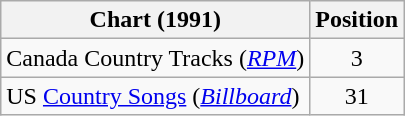<table class="wikitable sortable">
<tr>
<th scope="col">Chart (1991)</th>
<th scope="col">Position</th>
</tr>
<tr>
<td>Canada Country Tracks (<em><a href='#'>RPM</a></em>)</td>
<td align="center">3</td>
</tr>
<tr>
<td>US <a href='#'>Country Songs</a> (<em><a href='#'>Billboard</a></em>)</td>
<td align="center">31</td>
</tr>
</table>
